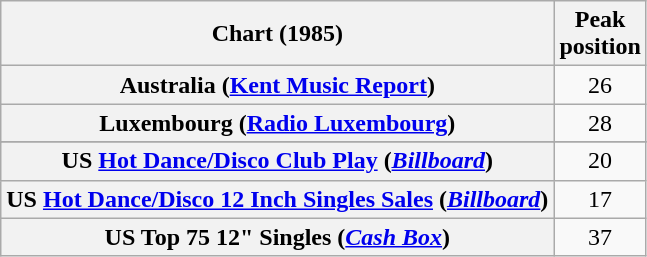<table class="wikitable sortable plainrowheaders" style="text-align:center">
<tr>
<th>Chart (1985)</th>
<th>Peak<br>position</th>
</tr>
<tr>
<th scope="row">Australia (<a href='#'>Kent Music Report</a>)</th>
<td>26</td>
</tr>
<tr>
<th scope="row">Luxembourg (<a href='#'>Radio Luxembourg</a>)</th>
<td align="center">28</td>
</tr>
<tr>
</tr>
<tr>
<th scope="row">US <a href='#'>Hot Dance/Disco Club Play</a> (<em><a href='#'>Billboard</a></em>)</th>
<td style="text-align:center;">20</td>
</tr>
<tr>
<th scope="row">US <a href='#'>Hot Dance/Disco 12 Inch Singles Sales</a> (<em><a href='#'>Billboard</a></em>)</th>
<td style="text-align:center;">17</td>
</tr>
<tr>
<th scope="row">US Top 75 12" Singles (<em><a href='#'>Cash Box</a></em>)</th>
<td style="text-align:center;">37</td>
</tr>
</table>
